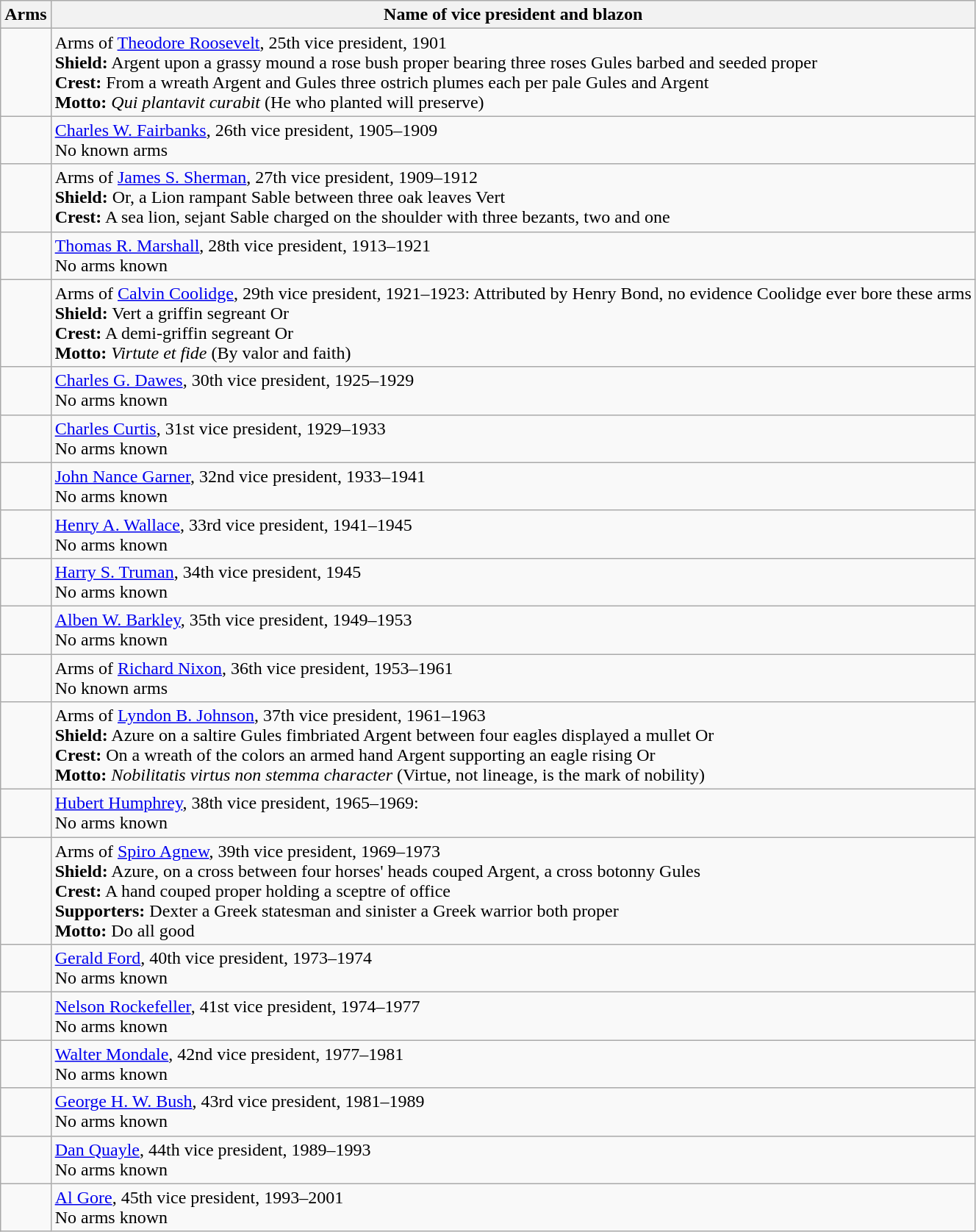<table class=wikitable>
<tr style="vertical-align:top; text-align:center;">
<th>Arms</th>
<th>Name of vice president and blazon</th>
</tr>
<tr valign=top>
<td align=center></td>
<td>Arms of <a href='#'>Theodore Roosevelt</a>, 25th vice president, 1901<br><strong>Shield:</strong> Argent upon a grassy mound a rose bush proper bearing three roses Gules barbed and seeded proper<br><strong>Crest:</strong> From a wreath Argent and Gules three ostrich plumes each per pale Gules and Argent<br><strong>Motto:</strong> <em>Qui plantavit curabit</em> (He who planted will preserve)</td>
</tr>
<tr valign=top>
<td></td>
<td><a href='#'>Charles W. Fairbanks</a>, 26th vice president, 1905–1909<br>No known arms</td>
</tr>
<tr valign=top>
<td align=center></td>
<td>Arms of <a href='#'>James S. Sherman</a>, 27th vice president, 1909–1912<br><strong>Shield:</strong> Or, a Lion rampant Sable between three oak leaves Vert<br><strong>Crest:</strong> A sea lion, sejant Sable charged on the shoulder with three bezants, two and one</td>
</tr>
<tr valign=top>
<td></td>
<td><a href='#'>Thomas R. Marshall</a>, 28th vice president, 1913–1921<br>No arms known</td>
</tr>
<tr valign=top>
<td align=center></td>
<td>Arms of <a href='#'>Calvin Coolidge</a>, 29th vice president, 1921–1923: Attributed by Henry Bond, no evidence Coolidge ever bore these arms<br><strong>Shield:</strong> Vert a griffin segreant Or<br><strong>Crest:</strong> A demi-griffin segreant Or<br><strong>Motto:</strong> <em>Virtute et fide</em> (By valor and faith)</td>
</tr>
<tr valign=top>
<td></td>
<td><a href='#'>Charles G. Dawes</a>, 30th vice president, 1925–1929<br>No arms known</td>
</tr>
<tr valign=top>
<td></td>
<td><a href='#'>Charles Curtis</a>, 31st vice president, 1929–1933<br>No arms known</td>
</tr>
<tr valign=top>
<td></td>
<td><a href='#'>John Nance Garner</a>, 32nd vice president, 1933–1941<br>No arms known</td>
</tr>
<tr valign=top>
<td></td>
<td><a href='#'>Henry A. Wallace</a>, 33rd vice president, 1941–1945<br>No arms known</td>
</tr>
<tr valign=top>
<td></td>
<td><a href='#'>Harry S. Truman</a>, 34th vice president, 1945<br>No arms known</td>
</tr>
<tr valign=top>
<td></td>
<td><a href='#'>Alben W. Barkley</a>, 35th vice president, 1949–1953<br>No arms known</td>
</tr>
<tr valign=top>
<td></td>
<td>Arms of <a href='#'>Richard Nixon</a>, 36th vice president, 1953–1961<br>No known arms</td>
</tr>
<tr valign=top>
<td align=center></td>
<td>Arms of <a href='#'>Lyndon B. Johnson</a>, 37th vice president, 1961–1963<br><strong>Shield:</strong> Azure on a saltire Gules fimbriated Argent between four eagles displayed a mullet Or<br><strong>Crest:</strong> On a wreath of the colors an armed hand Argent supporting an eagle rising Or<br><strong>Motto:</strong> <em>Nobilitatis virtus non stemma character</em> (Virtue, not lineage, is the mark of nobility)</td>
</tr>
<tr valign=top |>
<td></td>
<td><a href='#'>Hubert Humphrey</a>, 38th vice president, 1965–1969:<br>No arms known</td>
</tr>
<tr valign=top |>
<td align=center></td>
<td>Arms of <a href='#'>Spiro Agnew</a>, 39th vice president, 1969–1973<br><strong>Shield:</strong> Azure, on a cross between four horses' heads couped Argent, a cross botonny Gules<br><strong>Crest:</strong> A hand couped proper holding a sceptre of office<br><strong>Supporters:</strong> Dexter a Greek statesman and sinister a Greek warrior both proper<br><strong>Motto:</strong> Do all good</td>
</tr>
<tr valign=top>
<td></td>
<td><a href='#'>Gerald Ford</a>, 40th vice president, 1973–1974<br>No arms known</td>
</tr>
<tr valign=top>
<td></td>
<td><a href='#'>Nelson Rockefeller</a>, 41st vice president, 1974–1977<br>No arms known</td>
</tr>
<tr valign=top>
<td></td>
<td><a href='#'>Walter Mondale</a>, 42nd vice president, 1977–1981<br>No arms known</td>
</tr>
<tr valign=top>
<td></td>
<td><a href='#'>George H. W. Bush</a>, 43rd vice president, 1981–1989<br>No arms known</td>
</tr>
<tr valign=top>
<td></td>
<td><a href='#'>Dan Quayle</a>, 44th vice president, 1989–1993<br>No arms known</td>
</tr>
<tr valign=top>
<td></td>
<td><a href='#'>Al Gore</a>, 45th vice president, 1993–2001<br>No arms known</td>
</tr>
</table>
